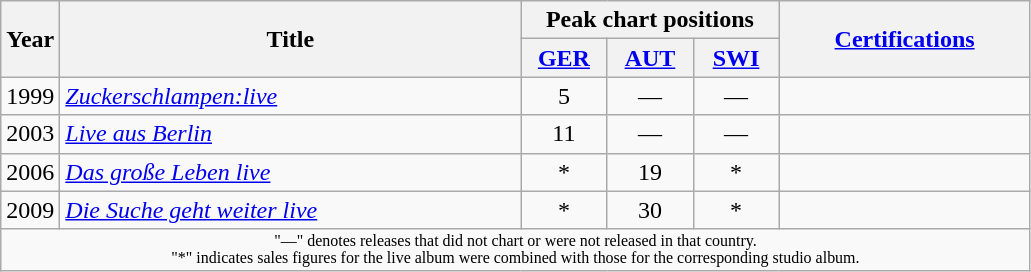<table class="wikitable">
<tr>
<th rowspan="2">Year</th>
<th width="300" rowspan="2">Title</th>
<th colspan="3">Peak chart positions</th>
<th width="160" rowspan="2"><a href='#'>Certifications</a></th>
</tr>
<tr>
<th width="50"><a href='#'>GER</a></th>
<th width="50"><a href='#'>AUT</a></th>
<th width="50"><a href='#'>SWI</a></th>
</tr>
<tr>
<td>1999</td>
<td><em><a href='#'>Zuckerschlampen:live</a></em></td>
<td align="center">5</td>
<td align="center">—</td>
<td align="center">—</td>
<td></td>
</tr>
<tr>
<td>2003</td>
<td><em><a href='#'>Live aus Berlin</a></em></td>
<td align="center">11</td>
<td align="center">—</td>
<td align="center">—</td>
<td></td>
</tr>
<tr>
<td>2006</td>
<td><em><a href='#'>Das große Leben live</a></em></td>
<td align="center">*</td>
<td align="center">19</td>
<td align="center">*</td>
<td></td>
</tr>
<tr>
<td>2009</td>
<td><em><a href='#'>Die Suche geht weiter live</a></em></td>
<td align="center">*</td>
<td align="center">30</td>
<td align="center">*</td>
<td></td>
</tr>
<tr>
<td colspan="6" style="text-align:center; font-size:8pt;">"—" denotes releases that did not chart or were not released in that country.<br> "*" indicates sales figures for the live album were combined with those for the corresponding studio album.</td>
</tr>
</table>
